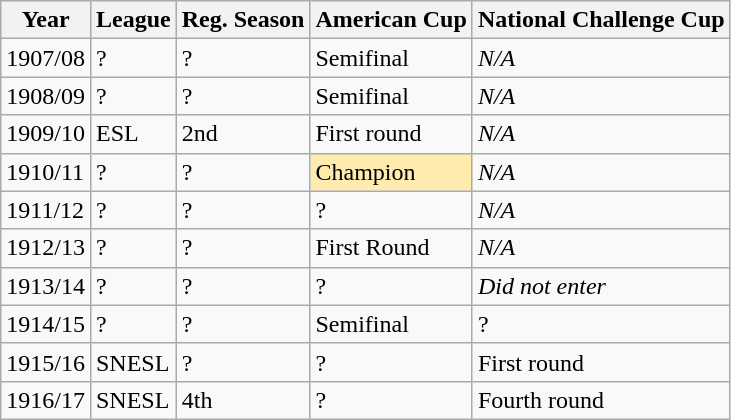<table class="wikitable">
<tr>
<th>Year</th>
<th>League</th>
<th>Reg. Season</th>
<th>American Cup</th>
<th>National Challenge Cup</th>
</tr>
<tr>
<td>1907/08</td>
<td>?</td>
<td>?</td>
<td>Semifinal</td>
<td><em>N/A</em></td>
</tr>
<tr>
<td>1908/09</td>
<td>?</td>
<td>?</td>
<td>Semifinal</td>
<td><em>N/A</em></td>
</tr>
<tr>
<td>1909/10</td>
<td>ESL</td>
<td>2nd</td>
<td>First round</td>
<td><em>N/A</em></td>
</tr>
<tr>
<td>1910/11</td>
<td>?</td>
<td>?</td>
<td bgcolor="FFEBAD">Champion</td>
<td><em>N/A</em></td>
</tr>
<tr>
<td>1911/12</td>
<td>?</td>
<td>?</td>
<td>?</td>
<td><em>N/A</em></td>
</tr>
<tr>
<td>1912/13</td>
<td>?</td>
<td>?</td>
<td>First Round</td>
<td><em>N/A</em></td>
</tr>
<tr>
<td>1913/14</td>
<td>?</td>
<td>?</td>
<td>?</td>
<td><em>Did not enter</em></td>
</tr>
<tr>
<td>1914/15</td>
<td>?</td>
<td>?</td>
<td>Semifinal</td>
<td>?</td>
</tr>
<tr>
<td>1915/16</td>
<td>SNESL</td>
<td>?</td>
<td>?</td>
<td>First round</td>
</tr>
<tr>
<td>1916/17</td>
<td>SNESL</td>
<td>4th</td>
<td>?</td>
<td>Fourth round</td>
</tr>
</table>
